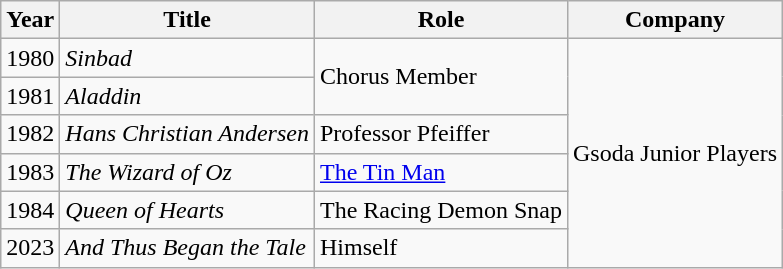<table class="wikitable sortable">
<tr>
<th>Year</th>
<th>Title</th>
<th>Role</th>
<th>Company</th>
</tr>
<tr>
<td>1980</td>
<td><em>Sinbad</em></td>
<td rowspan="2">Chorus Member</td>
<td rowspan="6">Gsoda Junior Players</td>
</tr>
<tr>
<td>1981</td>
<td><em>Aladdin</em></td>
</tr>
<tr>
<td>1982</td>
<td><em>Hans Christian Andersen</em></td>
<td>Professor Pfeiffer</td>
</tr>
<tr>
<td>1983</td>
<td><em>The Wizard of Oz</em></td>
<td><a href='#'>The Tin Man</a></td>
</tr>
<tr>
<td>1984</td>
<td><em>Queen of Hearts</em></td>
<td>The Racing Demon Snap</td>
</tr>
<tr>
<td>2023</td>
<td><em>And Thus Began the Tale</em></td>
<td>Himself</td>
</tr>
</table>
